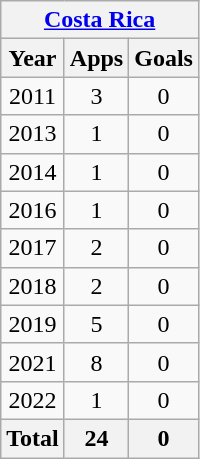<table class="wikitable" style="text-align:center">
<tr>
<th colspan=3><a href='#'>Costa Rica</a></th>
</tr>
<tr>
<th>Year</th>
<th>Apps</th>
<th>Goals</th>
</tr>
<tr>
<td>2011</td>
<td>3</td>
<td>0</td>
</tr>
<tr>
<td>2013</td>
<td>1</td>
<td>0</td>
</tr>
<tr>
<td>2014</td>
<td>1</td>
<td>0</td>
</tr>
<tr>
<td>2016</td>
<td>1</td>
<td>0</td>
</tr>
<tr>
<td>2017</td>
<td>2</td>
<td>0</td>
</tr>
<tr>
<td>2018</td>
<td>2</td>
<td>0</td>
</tr>
<tr>
<td>2019</td>
<td>5</td>
<td>0</td>
</tr>
<tr>
<td>2021</td>
<td>8</td>
<td>0</td>
</tr>
<tr>
<td>2022</td>
<td>1</td>
<td>0</td>
</tr>
<tr>
<th>Total</th>
<th>24</th>
<th>0</th>
</tr>
</table>
